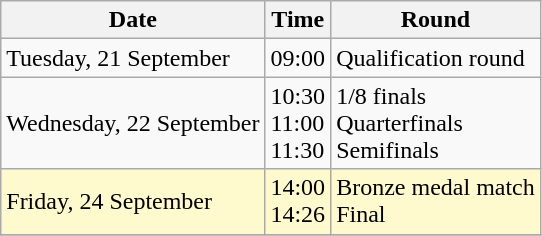<table class="wikitable">
<tr>
<th>Date</th>
<th>Time</th>
<th>Round</th>
</tr>
<tr>
<td>Tuesday, 21 September</td>
<td>09:00</td>
<td>Qualification round</td>
</tr>
<tr>
<td>Wednesday, 22 September</td>
<td>10:30 <br> 11:00 <br> 11:30</td>
<td>1/8 finals <br> Quarterfinals <br> Semifinals</td>
</tr>
<tr style=background:lemonchiffon>
<td>Friday, 24 September</td>
<td>14:00 <br> 14:26</td>
<td>Bronze medal match <br> Final</td>
</tr>
<tr>
</tr>
</table>
